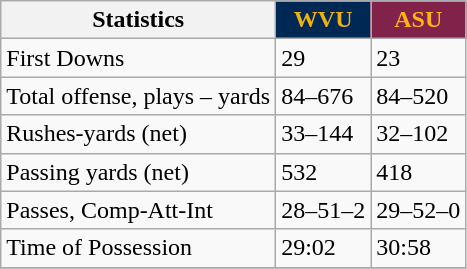<table class="wikitable">
<tr>
<th>Statistics</th>
<th style="background:#002855; color:#eeb111">WVU</th>
<th style="background:#802249; color:#ffb310">ASU</th>
</tr>
<tr>
<td>First Downs</td>
<td>29</td>
<td>23</td>
</tr>
<tr>
<td>Total offense, plays – yards</td>
<td>84–676</td>
<td>84–520</td>
</tr>
<tr>
<td>Rushes-yards (net)</td>
<td>33–144</td>
<td>32–102</td>
</tr>
<tr>
<td>Passing yards (net)</td>
<td>532</td>
<td>418</td>
</tr>
<tr>
<td>Passes, Comp-Att-Int</td>
<td>28–51–2</td>
<td>29–52–0</td>
</tr>
<tr>
<td>Time of Possession</td>
<td>29:02</td>
<td>30:58</td>
</tr>
<tr>
</tr>
</table>
